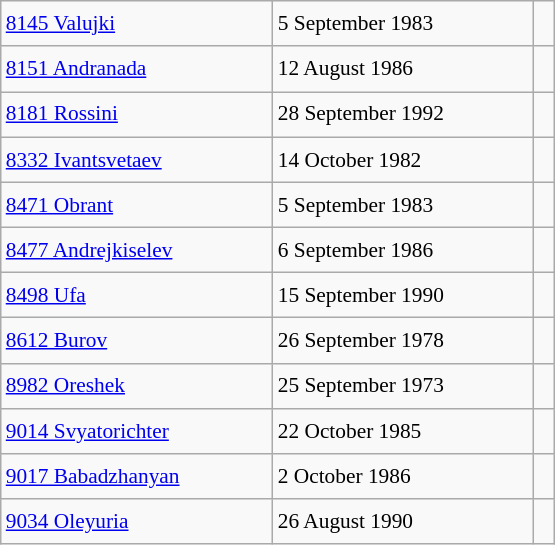<table class="wikitable" style="font-size: 89%; float: left; width: 26em; margin-right: 1em; line-height: 1.65em; !important; height: 324px;">
<tr>
<td><a href='#'>8145 Valujki</a></td>
<td>5 September 1983</td>
<td></td>
</tr>
<tr>
<td><a href='#'>8151 Andranada</a></td>
<td>12 August 1986</td>
<td></td>
</tr>
<tr>
<td><a href='#'>8181 Rossini</a></td>
<td>28 September 1992</td>
<td></td>
</tr>
<tr>
<td><a href='#'>8332 Ivantsvetaev</a></td>
<td>14 October 1982</td>
<td> </td>
</tr>
<tr>
<td><a href='#'>8471 Obrant</a></td>
<td>5 September 1983</td>
<td></td>
</tr>
<tr>
<td><a href='#'>8477 Andrejkiselev</a></td>
<td>6 September 1986</td>
<td></td>
</tr>
<tr>
<td><a href='#'>8498 Ufa</a></td>
<td>15 September 1990</td>
<td></td>
</tr>
<tr>
<td><a href='#'>8612 Burov</a></td>
<td>26 September 1978</td>
<td></td>
</tr>
<tr>
<td><a href='#'>8982 Oreshek</a></td>
<td>25 September 1973</td>
<td></td>
</tr>
<tr>
<td><a href='#'>9014 Svyatorichter</a></td>
<td>22 October 1985</td>
<td></td>
</tr>
<tr>
<td><a href='#'>9017 Babadzhanyan</a></td>
<td>2 October 1986</td>
<td></td>
</tr>
<tr>
<td><a href='#'>9034 Oleyuria</a></td>
<td>26 August 1990</td>
<td></td>
</tr>
</table>
